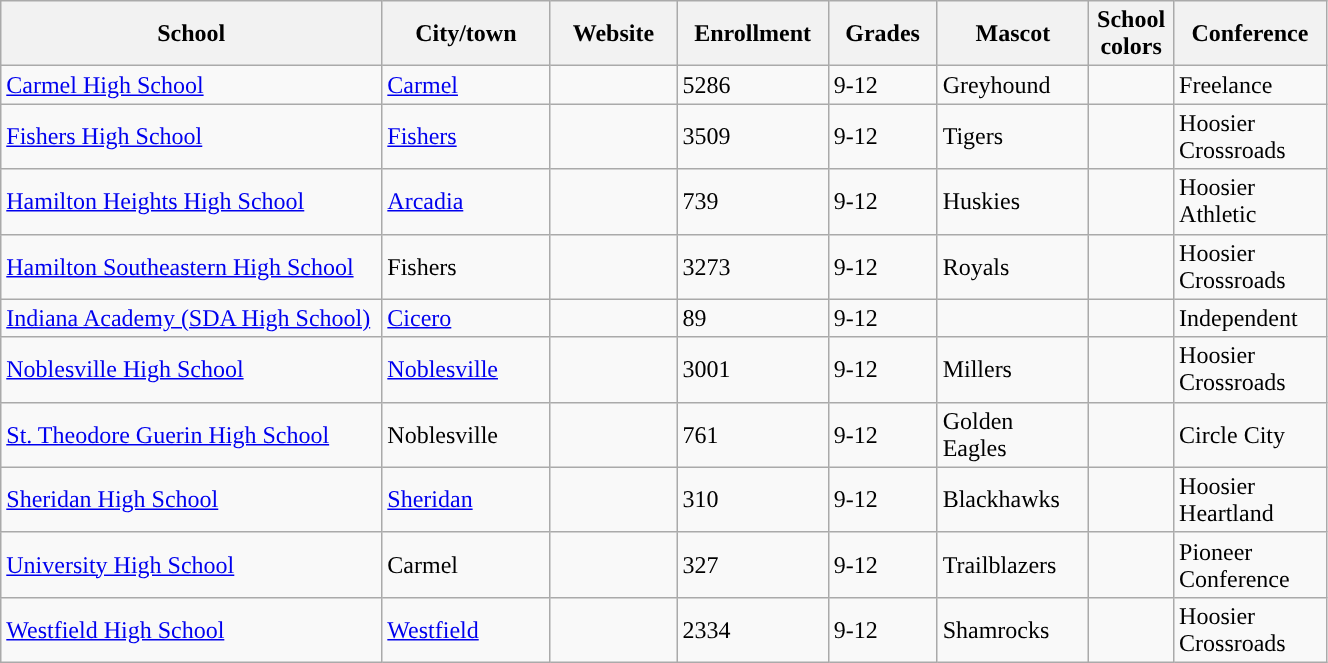<table class="wikitable sortable" width="70%">
<tr>
<th width="20%">School</th>
<th width="08%">City/town</th>
<th width="06%">Website</th>
<th width="04%">Enrollment</th>
<th width="04%">Grades</th>
<th width="04%">Mascot</th>
<th width=01%>School colors</th>
<th width="04%">Conference</th>
</tr>
<tr>
<td><a href='#'>Carmel High School</a></td>
<td><a href='#'>Carmel</a></td>
<td></td>
<td>5286</td>
<td>9-12</td>
<td>Greyhound</td>
<td> </td>
<td>Freelance</td>
</tr>
<tr>
<td><a href='#'>Fishers High School</a></td>
<td><a href='#'>Fishers</a></td>
<td></td>
<td>3509</td>
<td>9-12</td>
<td>Tigers</td>
<td>  </td>
<td>Hoosier Crossroads</td>
</tr>
<tr>
<td><a href='#'>Hamilton Heights High School</a></td>
<td><a href='#'>Arcadia</a></td>
<td></td>
<td>739</td>
<td>9-12</td>
<td>Huskies</td>
<td> </td>
<td>Hoosier Athletic</td>
</tr>
<tr>
<td><a href='#'>Hamilton Southeastern High School</a></td>
<td>Fishers</td>
<td></td>
<td>3273</td>
<td>9-12</td>
<td>Royals</td>
<td>  </td>
<td>Hoosier Crossroads</td>
</tr>
<tr>
<td><a href='#'>Indiana Academy (SDA High School)</a></td>
<td><a href='#'>Cicero</a></td>
<td></td>
<td>89</td>
<td>9-12</td>
<td></td>
<td></td>
<td>Independent</td>
</tr>
<tr>
<td><a href='#'>Noblesville High School</a></td>
<td><a href='#'>Noblesville</a></td>
<td></td>
<td>3001</td>
<td>9-12</td>
<td>Millers</td>
<td> </td>
<td>Hoosier Crossroads</td>
</tr>
<tr>
<td><a href='#'>St. Theodore Guerin High School</a></td>
<td>Noblesville</td>
<td></td>
<td>761</td>
<td>9-12</td>
<td>Golden Eagles</td>
<td> </td>
<td>Circle City</td>
</tr>
<tr>
<td><a href='#'>Sheridan High School</a></td>
<td><a href='#'>Sheridan</a></td>
<td></td>
<td>310</td>
<td>9-12</td>
<td>Blackhawks</td>
<td>  </td>
<td>Hoosier Heartland</td>
</tr>
<tr>
<td><a href='#'>University High School</a></td>
<td>Carmel</td>
<td></td>
<td>327</td>
<td>9-12</td>
<td>Trailblazers</td>
<td> </td>
<td>Pioneer Conference</td>
</tr>
<tr>
<td><a href='#'>Westfield High School</a></td>
<td><a href='#'>Westfield</a></td>
<td></td>
<td>2334</td>
<td>9-12</td>
<td>Shamrocks</td>
<td>  </td>
<td>Hoosier Crossroads</td>
</tr>
</table>
